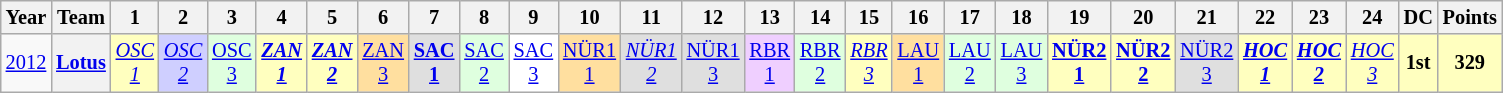<table class="wikitable" style="text-align:center; font-size:85%">
<tr>
<th>Year</th>
<th>Team</th>
<th>1</th>
<th>2</th>
<th>3</th>
<th>4</th>
<th>5</th>
<th>6</th>
<th>7</th>
<th>8</th>
<th>9</th>
<th>10</th>
<th>11</th>
<th>12</th>
<th>13</th>
<th>14</th>
<th>15</th>
<th>16</th>
<th>17</th>
<th>18</th>
<th>19</th>
<th>20</th>
<th>21</th>
<th>22</th>
<th>23</th>
<th>24</th>
<th>DC</th>
<th>Points</th>
</tr>
<tr>
<td><a href='#'>2012</a></td>
<th><a href='#'>Lotus</a></th>
<td style="background:#FFFFBF;"><em><a href='#'>OSC<br>1</a></em><br></td>
<td style="background:#CFCFFF;"><em><a href='#'>OSC<br>2</a></em><br></td>
<td style="background:#DFFFDF;"><a href='#'>OSC<br>3</a><br></td>
<td style="background:#FFFFBF;"><strong><em><a href='#'>ZAN<br>1</a></em></strong><br></td>
<td style="background:#FFFFBF;"><strong><em><a href='#'>ZAN<br>2</a></em></strong><br></td>
<td style="background:#FFDF9F;"><a href='#'>ZAN<br>3</a><br></td>
<td style="background:#DFDFDF;"><strong><a href='#'>SAC<br>1</a></strong><br></td>
<td style="background:#DFFFDF;"><a href='#'>SAC<br>2</a><br></td>
<td style="background:#FFFFFF;"><a href='#'>SAC<br>3</a><br></td>
<td style="background:#FFDF9F;"><a href='#'>NÜR1<br>1</a><br></td>
<td style="background:#DFDFDF;"><em><a href='#'>NÜR1<br>2</a></em><br></td>
<td style="background:#DFDFDF;"><a href='#'>NÜR1<br>3</a><br></td>
<td style="background:#EFCFFF;"><a href='#'>RBR<br>1</a><br></td>
<td style="background:#DFFFDF;"><a href='#'>RBR<br>2</a><br></td>
<td style="background:#FFFFBF;"><em><a href='#'>RBR<br>3</a></em><br></td>
<td style="background:#FFDF9F;"><a href='#'>LAU<br>1</a><br></td>
<td style="background:#DFFFDF;"><a href='#'>LAU<br>2</a><br></td>
<td style="background:#DFFFDF;"><a href='#'>LAU<br>3</a><br></td>
<td style="background:#FFFFBF;"><strong><a href='#'>NÜR2<br>1</a></strong><br></td>
<td style="background:#FFFFBF;"><strong><a href='#'>NÜR2<br>2</a></strong><br></td>
<td style="background:#DFDFDF;"><a href='#'>NÜR2<br>3</a><br></td>
<td style="background:#FFFFBF;"><strong><em><a href='#'>HOC<br>1</a></em></strong><br></td>
<td style="background:#FFFFBF;"><strong><em><a href='#'>HOC<br>2</a></em></strong><br></td>
<td style="background:#FFFFBF;"><em><a href='#'>HOC<br>3</a></em><br></td>
<th style="background:#FFFFBF;">1st</th>
<th style="background:#FFFFBF;">329</th>
</tr>
</table>
